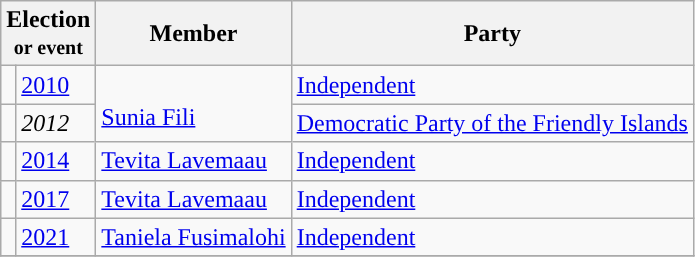<table class="wikitable">
<tr>
<th colspan="2">Election <br><small>or event</small></th>
<th>Member</th>
<th>Party</th>
</tr>
<tr>
<td style="background-color: "></td>
<td><a href='#'>2010</a></td>
<td rowspan="2" style="border-bottom:1px grey;" valign="middle"><br><a href='#'>Sunia Fili</a></td>
<td><a href='#'>Independent</a></td>
</tr>
<tr>
<td style="background-color: "></td>
<td><em>2012</em></td>
<td><a href='#'>Democratic Party of the Friendly Islands</a></td>
</tr>
<tr>
<td style="background-color: "></td>
<td><a href='#'>2014</a></td>
<td><a href='#'>Tevita Lavemaau</a></td>
<td><a href='#'>Independent</a></td>
</tr>
<tr>
<td style="background-color: "></td>
<td><a href='#'>2017</a></td>
<td><a href='#'>Tevita Lavemaau</a></td>
<td><a href='#'>Independent</a></td>
</tr>
<tr>
<td style="background-color: "></td>
<td><a href='#'>2021</a></td>
<td><a href='#'>Taniela Fusimalohi</a></td>
<td><a href='#'>Independent</a></td>
</tr>
<tr>
</tr>
</table>
